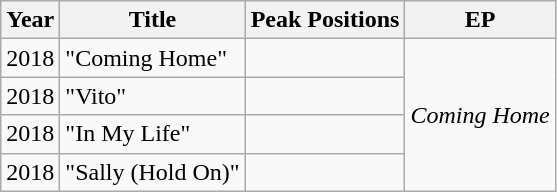<table class="wikitable">
<tr>
<th>Year</th>
<th>Title</th>
<th>Peak Positions</th>
<th>EP</th>
</tr>
<tr>
<td>2018</td>
<td>"Coming Home"</td>
<td></td>
<td rowspan="4"><em>Coming Home</em></td>
</tr>
<tr>
<td>2018</td>
<td>"Vito"</td>
<td></td>
</tr>
<tr>
<td>2018</td>
<td>"In My Life"</td>
<td></td>
</tr>
<tr>
<td>2018</td>
<td>"Sally (Hold On)"</td>
<td></td>
</tr>
</table>
